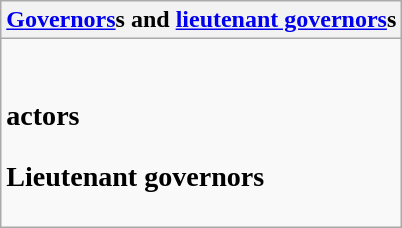<table class="wikitable collapsible collapsed">
<tr>
<th><a href='#'>Governors</a>s and <a href='#'>lieutenant governors</a>s</th>
</tr>
<tr>
<td><br><h3>actors</h3><h3>Lieutenant governors</h3></td>
</tr>
</table>
